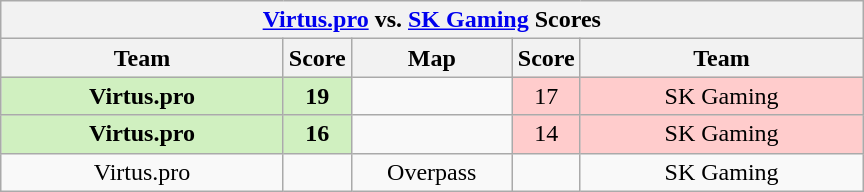<table class="wikitable" style="text-align: center;">
<tr>
<th colspan=5><a href='#'>Virtus.pro</a> vs. <a href='#'>SK Gaming</a> Scores</th>
</tr>
<tr>
<th width="181px">Team</th>
<th width="20px">Score</th>
<th width="100px">Map</th>
<th width="20px">Score</th>
<th width="181px">Team</th>
</tr>
<tr>
<td style="background: #D0F0C0;"><strong>Virtus.pro</strong></td>
<td style="background: #D0F0C0;"><strong>19</strong></td>
<td></td>
<td style="background: #FFCCCC;">17</td>
<td style="background: #FFCCCC;">SK Gaming</td>
</tr>
<tr>
<td style="background: #D0F0C0;"><strong>Virtus.pro</strong></td>
<td style="background: #D0F0C0;"><strong>16</strong></td>
<td></td>
<td style="background: #FFCCCC;">14</td>
<td style="background: #FFCCCC;">SK Gaming</td>
</tr>
<tr>
<td>Virtus.pro</td>
<td></td>
<td>Overpass</td>
<td></td>
<td>SK Gaming</td>
</tr>
</table>
